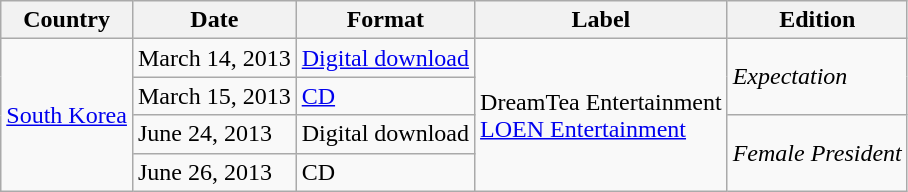<table class="wikitable plainrowheaders">
<tr>
<th scope="col">Country</th>
<th>Date</th>
<th>Format</th>
<th>Label</th>
<th>Edition</th>
</tr>
<tr>
<td scope="row" rowspan="4"><a href='#'>South Korea</a></td>
<td scope="row" rowspan="1">March 14, 2013</td>
<td><a href='#'>Digital download</a></td>
<td scope="row" rowspan="4">DreamTea Entertainment<br><a href='#'>LOEN Entertainment</a></td>
<td scope="row" rowspan="2"><em>Expectation</em></td>
</tr>
<tr>
<td scope="row" rowspan="1">March 15, 2013</td>
<td><a href='#'>CD</a></td>
</tr>
<tr>
<td scope="row" rowspan="1">June 24, 2013</td>
<td>Digital download</td>
<td scope="row" rowspan="2"><em>Female President</em></td>
</tr>
<tr>
<td scope="row" rowspan="1">June 26, 2013</td>
<td>CD</td>
</tr>
</table>
